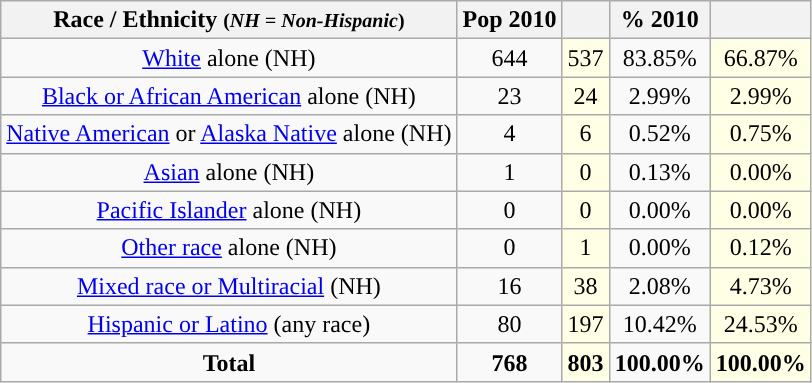<table class="wikitable" style="text-align:center;">
<tr>
<th>Race / Ethnicity <small>(<em>NH = Non-Hispanic</em>)</small></th>
<th>Pop 2010</th>
<th></th>
<th>% 2010</th>
<th></th>
</tr>
<tr>
<td><a href='#'>White</a> alone (NH)</td>
<td>644</td>
<td style='background: #ffffe6;'>537</td>
<td>83.85%</td>
<td style='background: #ffffe6;'>66.87%</td>
</tr>
<tr>
<td><a href='#'>Black or African American</a> alone (NH)</td>
<td>23</td>
<td style='background: #ffffe6;'>24</td>
<td>2.99%</td>
<td style='background: #ffffe6;'>2.99%</td>
</tr>
<tr>
<td><a href='#'>Native American</a> or <a href='#'>Alaska Native</a> alone (NH)</td>
<td>4</td>
<td style='background: #ffffe6;'>6</td>
<td>0.52%</td>
<td style='background: #ffffe6;'>0.75%</td>
</tr>
<tr>
<td><a href='#'>Asian</a> alone (NH)</td>
<td>1</td>
<td style='background: #ffffe6;'>0</td>
<td>0.13%</td>
<td style='background: #ffffe6;'>0.00%</td>
</tr>
<tr>
<td><a href='#'>Pacific Islander</a> alone (NH)</td>
<td>0</td>
<td style='background: #ffffe6;'>0</td>
<td>0.00%</td>
<td style='background: #ffffe6;'>0.00%</td>
</tr>
<tr>
<td><a href='#'>Other race</a> alone (NH)</td>
<td>0</td>
<td style='background: #ffffe6;'>1</td>
<td>0.00%</td>
<td style='background: #ffffe6;'>0.12%</td>
</tr>
<tr>
<td><a href='#'>Mixed race or Multiracial</a> (NH)</td>
<td>16</td>
<td style='background: #ffffe6;'>38</td>
<td>2.08%</td>
<td style='background: #ffffe6;'>4.73%</td>
</tr>
<tr>
<td><a href='#'>Hispanic or Latino</a> (any race)</td>
<td>80</td>
<td style='background: #ffffe6;'>197</td>
<td>10.42%</td>
<td style='background: #ffffe6;'>24.53%</td>
</tr>
<tr>
<td><strong>Total</strong></td>
<td><strong>768</strong></td>
<td style='background: #ffffe6;'><strong>803</strong></td>
<td><strong>100.00%</strong></td>
<td style='background: #ffffe6;'><strong>100.00%</strong></td>
</tr>
</table>
